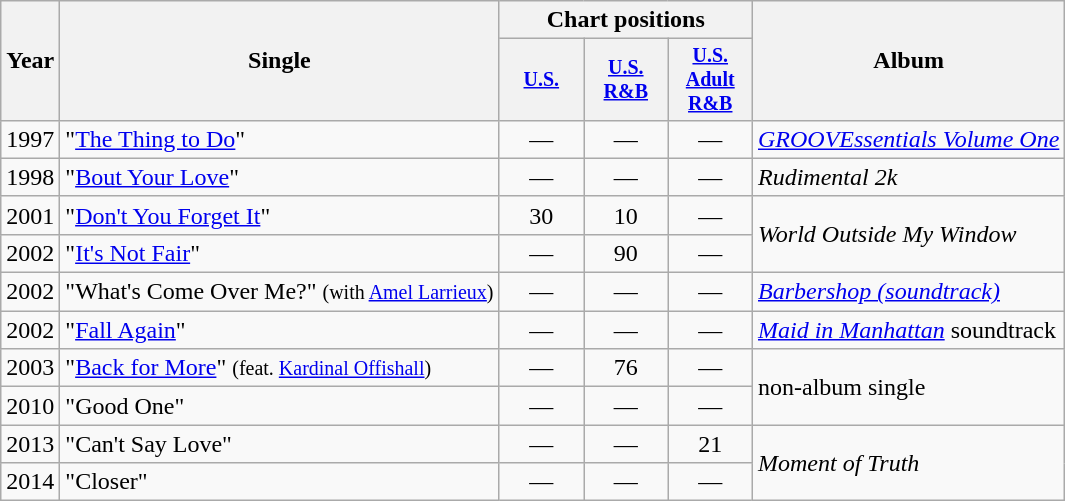<table class="wikitable">
<tr>
<th rowspan="2">Year</th>
<th rowspan="2">Single</th>
<th colspan="3">Chart positions</th>
<th rowspan="2">Album</th>
</tr>
<tr style="font-size:smaller;">
<th width="50"><a href='#'>U.S.</a></th>
<th width="50"><a href='#'>U.S. R&B</a></th>
<th width="50"><a href='#'>U.S. Adult R&B</a></th>
</tr>
<tr>
<td rowspan="1">1997</td>
<td>"<a href='#'>The Thing to Do</a>"</td>
<td align="center">—</td>
<td align="center">—</td>
<td align="center">—</td>
<td><em><a href='#'>GROOVEssentials Volume One</a></em></td>
</tr>
<tr>
<td rowspan="1">1998</td>
<td>"<a href='#'>Bout Your Love</a>"</td>
<td align="center">—</td>
<td align="center">—</td>
<td align="center">—</td>
<td><em>Rudimental 2k</em></td>
</tr>
<tr>
<td rowspan="1">2001</td>
<td>"<a href='#'>Don't You Forget It</a>"</td>
<td align="center">30</td>
<td align="center">10</td>
<td align="center">—</td>
<td rowspan="2"><em>World Outside My Window</em></td>
</tr>
<tr>
<td rowspan="1">2002</td>
<td>"<a href='#'>It's Not Fair</a>"</td>
<td align="center">—</td>
<td align="center">90</td>
<td align="center">—</td>
</tr>
<tr>
<td rowspan="1">2002</td>
<td>"What's Come Over Me?"  <small>(with <a href='#'>Amel Larrieux</a>)</small></td>
<td align="center">—</td>
<td align="center">—</td>
<td align="center">—</td>
<td><em><a href='#'>Barbershop (soundtrack)</a></em></td>
</tr>
<tr>
<td rowspan="1">2002</td>
<td>"<a href='#'>Fall Again</a>"</td>
<td align="center">—</td>
<td align="center">—</td>
<td align="center">—</td>
<td><em><a href='#'>Maid in Manhattan</a></em> soundtrack</td>
</tr>
<tr>
<td rowspan="1">2003</td>
<td>"<a href='#'>Back for More</a>" <small>(feat. <a href='#'>Kardinal Offishall</a>)</small></td>
<td align="center">—</td>
<td align="center">76</td>
<td align="center">—</td>
<td rowspan="2">non-album single</td>
</tr>
<tr>
<td rowspan="1">2010</td>
<td>"Good One"</td>
<td align="center">—</td>
<td align="center">—</td>
<td align="center">—</td>
</tr>
<tr>
<td rowspan="1">2013</td>
<td>"Can't Say Love"</td>
<td align="center">—</td>
<td align="center">—</td>
<td align="center">21</td>
<td rowspan="2"><em>Moment of Truth</em></td>
</tr>
<tr>
<td rowspan="1">2014</td>
<td>"Closer"</td>
<td align="center">—</td>
<td align="center">—</td>
<td align="center">—</td>
</tr>
</table>
